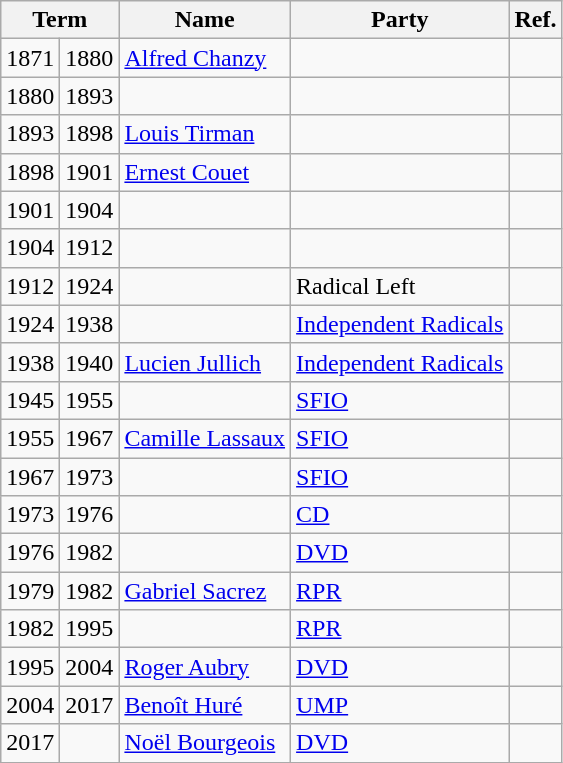<table class="wikitable">
<tr>
<th colspan="2">Term</th>
<th>Name</th>
<th>Party</th>
<th>Ref.</th>
</tr>
<tr>
<td>1871</td>
<td>1880</td>
<td><a href='#'>Alfred Chanzy</a></td>
<td></td>
<td></td>
</tr>
<tr>
<td>1880</td>
<td>1893</td>
<td></td>
<td></td>
<td></td>
</tr>
<tr>
<td>1893</td>
<td>1898</td>
<td><a href='#'>Louis Tirman</a></td>
<td></td>
<td></td>
</tr>
<tr>
<td>1898</td>
<td>1901</td>
<td><a href='#'>Ernest Couet</a></td>
<td></td>
<td></td>
</tr>
<tr>
<td>1901</td>
<td>1904</td>
<td></td>
<td></td>
<td></td>
</tr>
<tr>
<td>1904</td>
<td>1912</td>
<td></td>
<td></td>
<td></td>
</tr>
<tr>
<td>1912</td>
<td>1924</td>
<td></td>
<td>Radical Left</td>
<td></td>
</tr>
<tr>
<td>1924</td>
<td>1938</td>
<td></td>
<td><a href='#'>Independent Radicals</a></td>
<td></td>
</tr>
<tr>
<td>1938</td>
<td>1940</td>
<td><a href='#'>Lucien Jullich</a></td>
<td><a href='#'>Independent Radicals</a></td>
<td></td>
</tr>
<tr>
<td>1945</td>
<td>1955</td>
<td></td>
<td><a href='#'>SFIO</a></td>
<td></td>
</tr>
<tr>
<td>1955</td>
<td>1967</td>
<td><a href='#'>Camille Lassaux</a></td>
<td><a href='#'>SFIO</a></td>
<td></td>
</tr>
<tr>
<td>1967</td>
<td>1973</td>
<td></td>
<td><a href='#'>SFIO</a></td>
<td></td>
</tr>
<tr>
<td>1973</td>
<td>1976</td>
<td></td>
<td><a href='#'>CD</a></td>
<td></td>
</tr>
<tr>
<td>1976</td>
<td>1982</td>
<td></td>
<td><a href='#'>DVD</a></td>
<td></td>
</tr>
<tr>
<td>1979</td>
<td>1982</td>
<td><a href='#'>Gabriel Sacrez</a></td>
<td><a href='#'>RPR</a></td>
<td></td>
</tr>
<tr>
<td>1982</td>
<td>1995</td>
<td></td>
<td><a href='#'>RPR</a></td>
<td></td>
</tr>
<tr>
<td>1995</td>
<td>2004</td>
<td><a href='#'>Roger Aubry</a></td>
<td><a href='#'>DVD</a></td>
<td></td>
</tr>
<tr>
<td>2004</td>
<td>2017</td>
<td><a href='#'>Benoît Huré</a></td>
<td><a href='#'>UMP</a></td>
<td></td>
</tr>
<tr>
<td>2017</td>
<td></td>
<td><a href='#'>Noël Bourgeois</a></td>
<td><a href='#'>DVD</a></td>
<td></td>
</tr>
</table>
